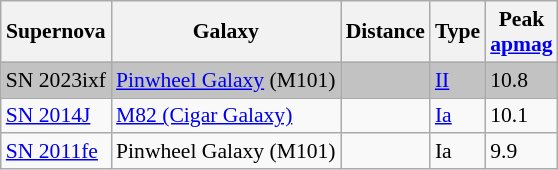<table class="wikitable" style="font-size: 0.9em;">
<tr>
<th>Supernova</th>
<th>Galaxy</th>
<th>Distance</th>
<th>Type</th>
<th>Peak<br><a href='#'>apmag</a></th>
</tr>
<tr bgcolor=#c2c2c2>
<td>SN 2023ixf</td>
<td><a href='#'>Pinwheel Galaxy</a> (M101)</td>
<td></td>
<td><a href='#'>II</a></td>
<td>10.8</td>
</tr>
<tr>
<td><a href='#'>SN 2014J</a></td>
<td><a href='#'>M82 (Cigar Galaxy)</a></td>
<td></td>
<td><a href='#'>Ia</a></td>
<td>10.1</td>
</tr>
<tr>
<td><a href='#'>SN 2011fe</a></td>
<td>Pinwheel Galaxy (M101)</td>
<td></td>
<td>Ia</td>
<td>9.9</td>
</tr>
</table>
